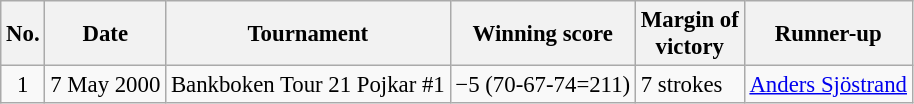<table class="wikitable" style="font-size:95%;">
<tr>
<th>No.</th>
<th>Date</th>
<th>Tournament</th>
<th>Winning score</th>
<th>Margin of<br>victory</th>
<th>Runner-up</th>
</tr>
<tr>
<td align=center>1</td>
<td align=right>7 May 2000</td>
<td>Bankboken Tour 21 Pojkar #1</td>
<td>−5 (70-67-74=211)</td>
<td>7 strokes</td>
<td> <a href='#'>Anders Sjöstrand</a></td>
</tr>
</table>
